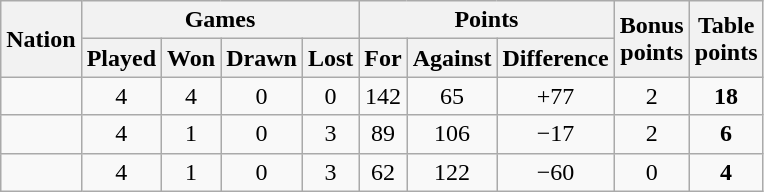<table class="wikitable" style="text-align:center">
<tr>
<th rowspan=2>Nation</th>
<th colspan=4>Games</th>
<th colspan=3>Points</th>
<th rowspan=2>Bonus<br>points</th>
<th rowspan=2>Table<br>points</th>
</tr>
<tr>
<th>Played</th>
<th>Won</th>
<th>Drawn</th>
<th>Lost</th>
<th>For</th>
<th>Against</th>
<th>Difference</th>
</tr>
<tr>
<td align=left></td>
<td>4</td>
<td>4</td>
<td>0</td>
<td>0</td>
<td>142</td>
<td>65</td>
<td>+77</td>
<td>2</td>
<td><strong>18</strong></td>
</tr>
<tr>
<td align=left></td>
<td>4</td>
<td>1</td>
<td>0</td>
<td>3</td>
<td>89</td>
<td>106</td>
<td>−17</td>
<td>2</td>
<td><strong>6</strong></td>
</tr>
<tr>
<td align=left></td>
<td>4</td>
<td>1</td>
<td>0</td>
<td>3</td>
<td>62</td>
<td>122</td>
<td>−60</td>
<td>0</td>
<td><strong>4</strong></td>
</tr>
</table>
